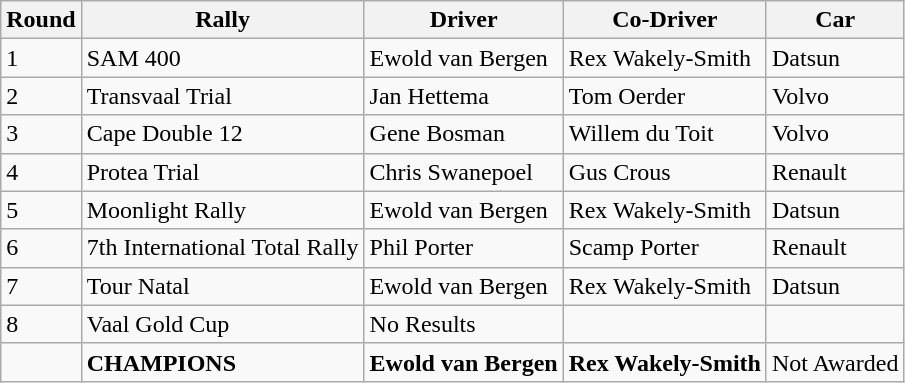<table class="wikitable">
<tr>
<th>Round</th>
<th>Rally</th>
<th>Driver</th>
<th>Co-Driver</th>
<th>Car</th>
</tr>
<tr>
<td>1</td>
<td>SAM 400</td>
<td>Ewold van Bergen</td>
<td>Rex Wakely-Smith</td>
<td>Datsun</td>
</tr>
<tr>
<td>2</td>
<td>Transvaal Trial</td>
<td>Jan Hettema</td>
<td>Tom Oerder</td>
<td>Volvo</td>
</tr>
<tr>
<td>3</td>
<td>Cape Double 12</td>
<td>Gene Bosman</td>
<td>Willem du Toit</td>
<td>Volvo</td>
</tr>
<tr>
<td>4</td>
<td>Protea Trial</td>
<td>Chris Swanepoel</td>
<td>Gus Crous</td>
<td>Renault</td>
</tr>
<tr>
<td>5</td>
<td>Moonlight Rally</td>
<td>Ewold van Bergen</td>
<td>Rex Wakely-Smith</td>
<td>Datsun</td>
</tr>
<tr>
<td>6</td>
<td>7th International Total Rally</td>
<td>Phil Porter</td>
<td>Scamp Porter</td>
<td>Renault</td>
</tr>
<tr>
<td>7</td>
<td>Tour Natal</td>
<td>Ewold van Bergen</td>
<td>Rex Wakely-Smith</td>
<td>Datsun</td>
</tr>
<tr>
<td>8</td>
<td>Vaal Gold Cup</td>
<td>No Results</td>
<td></td>
<td></td>
</tr>
<tr>
<td></td>
<td><strong>CHAMPIONS</strong></td>
<td><strong>Ewold van Bergen</strong></td>
<td><strong>Rex Wakely-Smith</strong></td>
<td>Not Awarded</td>
</tr>
</table>
